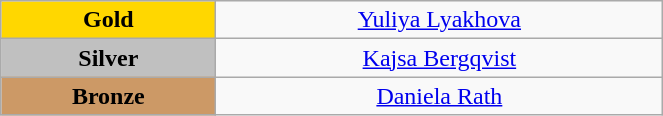<table class="wikitable" style="text-align:center; " width="35%">
<tr>
<td bgcolor="gold"><strong>Gold</strong></td>
<td><a href='#'>Yuliya Lyakhova</a><br>  <small><em></em></small></td>
</tr>
<tr>
<td bgcolor="silver"><strong>Silver</strong></td>
<td><a href='#'>Kajsa Bergqvist</a><br>  <small><em></em></small></td>
</tr>
<tr>
<td bgcolor="CC9966"><strong>Bronze</strong></td>
<td><a href='#'>Daniela Rath</a><br>  <small><em></em></small></td>
</tr>
</table>
